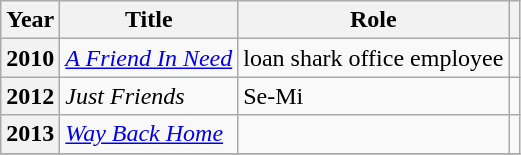<table class="wikitable">
<tr>
<th>Year</th>
<th>Title</th>
<th>Role</th>
<th></th>
</tr>
<tr>
<th>2010</th>
<td><em><a href='#'>A Friend In Need</a></em></td>
<td>loan shark office employee</td>
<td></td>
</tr>
<tr>
<th>2012</th>
<td><em>Just Friends</em></td>
<td>Se-Mi</td>
<td></td>
</tr>
<tr>
<th>2013</th>
<td><em><a href='#'>Way Back Home</a></em></td>
<td></td>
<td></td>
</tr>
<tr>
</tr>
</table>
